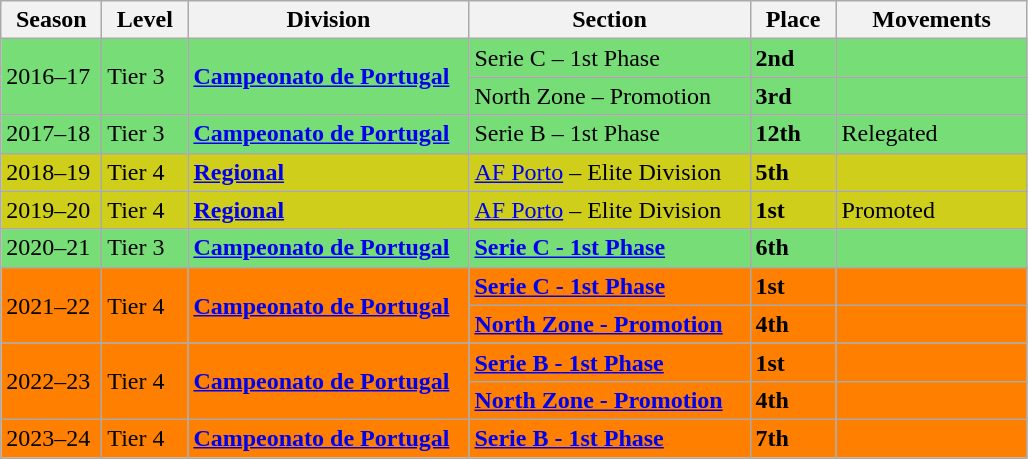<table class="wikitable" style="text-align: left;">
<tr>
<th style="width: 60px;"><strong>Season</strong></th>
<th style="width: 50px;"><strong>Level</strong></th>
<th style="width: 180px;"><strong>Division</strong></th>
<th style="width: 180px;"><strong>Section</strong></th>
<th style="width: 50px;"><strong>Place</strong></th>
<th style="width: 120px;"><strong>Movements</strong></th>
</tr>
<tr>
<td rowspan=2 style="background:#77DD77;">2016–17</td>
<td rowspan=2 style="background:#77DD77;">Tier 3</td>
<td rowspan=2 style="background:#77DD77;"><strong><a href='#'>Campeonato de Portugal</a></strong></td>
<td style="background:#77DD77;">Serie C – 1st Phase</td>
<td style="background:#77DD77;"><strong>2nd</strong></td>
<td style="background:#77DD77;"></td>
</tr>
<tr>
<td style="background:#77DD77;">North Zone – Promotion</td>
<td style="background:#77DD77;"><strong>3rd</strong></td>
<td style="background:#77DD77;"></td>
</tr>
<tr>
<td style="background:#77DD77;">2017–18</td>
<td style="background:#77DD77;">Tier 3</td>
<td style="background:#77DD77;"><strong><a href='#'>Campeonato de Portugal</a></strong></td>
<td style="background:#77DD77;">Serie B – 1st Phase</td>
<td style="background:#77DD77;"><strong>12th</strong></td>
<td style="background:#77DD77;">Relegated</td>
</tr>
<tr>
<td style="background:#CECE1B;">2018–19</td>
<td style="background:#CECE1B;">Tier 4</td>
<td style="background:#CECE1B;"><strong><a href='#'>Regional</a></strong></td>
<td style="background:#CECE1B;"><a href='#'>AF Porto</a> – Elite Division</td>
<td style="background:#CECE1B;"><strong>5th</strong></td>
<td style="background:#CECE1B;"></td>
</tr>
<tr>
<td style="background:#CECE1B;">2019–20</td>
<td style="background:#CECE1B;">Tier 4</td>
<td style="background:#CECE1B;"><strong><a href='#'>Regional</a></strong></td>
<td style="background:#CECE1B;"><a href='#'>AF Porto</a> – Elite Division</td>
<td style="background:#CECE1B;"><strong>1st</strong></td>
<td style="background:#CECE1B;">Promoted</td>
</tr>
<tr>
<td style="background:#77DD77;">2020–21</td>
<td style="background:#77DD77;">Tier 3</td>
<td style="background:#77DD77;"><strong><a href='#'>Campeonato de Portugal</a></strong></td>
<td style="background:#77DD77;"><strong><a href='#'>Serie C - 1st Phase</a></strong></td>
<td style="background:#77DD77;"><strong>6th</strong></td>
<td style="background:#77DD77;"></td>
</tr>
<tr>
<td rowspan=2 style="background:#FF7F00;">2021–22</td>
<td rowspan=2 style="background:#FF7F00;">Tier 4</td>
<td rowspan=2 style="background:#FF7F00;"><strong><a href='#'>Campeonato de Portugal</a></strong></td>
<td style="background:#FF7F00;"><strong><a href='#'>Serie C - 1st Phase</a></strong></td>
<td style="background:#FF7F00;"><strong>1st</strong></td>
<td style="background:#FF7F00;"></td>
</tr>
<tr>
<td style="background:#FF7F00;"><strong><a href='#'>North Zone - Promotion</a></strong></td>
<td style="background:#FF7F00;"><strong>4th</strong></td>
<td style="background:#FF7F00;"></td>
</tr>
<tr>
<td rowspan=2 style="background:#FF7F00;">2022–23</td>
<td rowspan=2 style="background:#FF7F00;">Tier 4</td>
<td rowspan=2 style="background:#FF7F00;"><strong><a href='#'>Campeonato de Portugal</a></strong></td>
<td style="background:#FF7F00;"><strong><a href='#'>Serie B - 1st Phase</a></strong></td>
<td style="background:#FF7F00;"><strong>1st</strong></td>
<td style="background:#FF7F00;"></td>
</tr>
<tr>
<td style="background:#FF7F00;"><strong><a href='#'>North Zone - Promotion</a></strong></td>
<td style="background:#FF7F00;"><strong>4th</strong></td>
<td style="background:#FF7F00;"></td>
</tr>
<tr>
<td style="background:#FF7F00;">2023–24</td>
<td style="background:#FF7F00;">Tier 4</td>
<td style="background:#FF7F00;"><strong><a href='#'>Campeonato de Portugal</a></strong></td>
<td style="background:#FF7F00;"><strong><a href='#'>Serie B - 1st Phase</a></strong></td>
<td style="background:#FF7F00;"><strong>7th</strong></td>
<td style="background:#FF7F00;"></td>
</tr>
</table>
